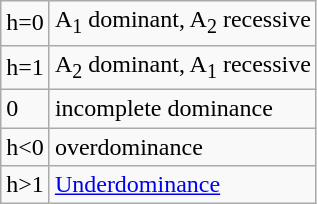<table class="wikitable">
<tr>
<td>h=0</td>
<td>A<sub>1</sub> dominant, A<sub>2</sub> recessive</td>
</tr>
<tr>
<td>h=1</td>
<td>A<sub>2</sub> dominant, A<sub>1</sub> recessive</td>
</tr>
<tr>
<td>0<h<1</td>
<td>incomplete dominance</td>
</tr>
<tr>
<td>h<0</td>
<td>overdominance</td>
</tr>
<tr>
<td>h>1</td>
<td><a href='#'>Underdominance</a></td>
</tr>
</table>
